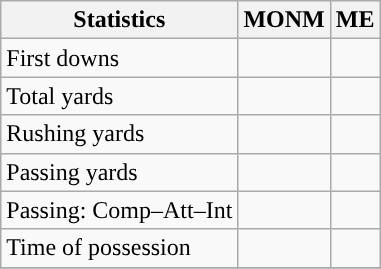<table class="wikitable" style="float: left;">
<tr>
<th>Statistics</th>
<th>MONM</th>
<th>ME</th>
</tr>
<tr>
<td>First downs</td>
<td></td>
<td></td>
</tr>
<tr>
<td>Total yards</td>
<td></td>
<td></td>
</tr>
<tr>
<td>Rushing yards</td>
<td></td>
<td></td>
</tr>
<tr>
<td>Passing yards</td>
<td></td>
<td></td>
</tr>
<tr>
<td>Passing: Comp–Att–Int</td>
<td></td>
<td></td>
</tr>
<tr>
<td>Time of possession</td>
<td></td>
<td></td>
</tr>
<tr>
</tr>
</table>
